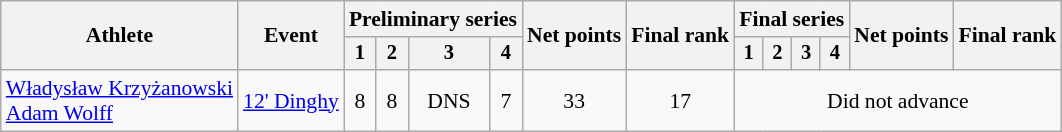<table class="wikitable" style="font-size:90%">
<tr>
<th rowspan="2">Athlete</th>
<th rowspan="2">Event</th>
<th colspan=4>Preliminary series</th>
<th rowspan=2>Net points</th>
<th rowspan=2>Final rank</th>
<th colspan=4>Final series</th>
<th rowspan=2>Net points</th>
<th rowspan=2>Final rank</th>
</tr>
<tr style="font-size:95%">
<th>1</th>
<th>2</th>
<th>3</th>
<th>4</th>
<th>1</th>
<th>2</th>
<th>3</th>
<th>4</th>
</tr>
<tr align=center>
<td align=left><a href='#'>Władysław Krzyżanowski</a><br><a href='#'>Adam Wolff</a></td>
<td align=left><a href='#'>12' Dinghy</a></td>
<td>8</td>
<td>8</td>
<td>DNS</td>
<td>7</td>
<td>33</td>
<td>17</td>
<td colspan=6 align=center>Did not advance</td>
</tr>
</table>
